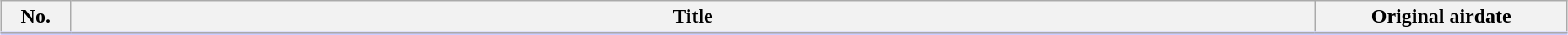<table class="wikitable" style="width:98%; margin:auto; background:#FFF;">
<tr style="border-bottom: 3px solid #CCF">
<th style="width:3em;">No.</th>
<th>Title</th>
<th style="width:12em;">Original airdate</th>
</tr>
<tr>
</tr>
</table>
